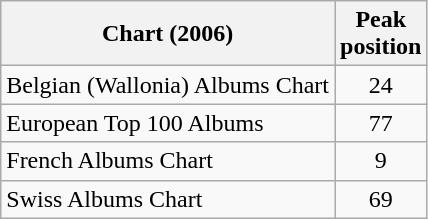<table class="wikitable sortable">
<tr>
<th>Chart (2006)</th>
<th>Peak<br>position</th>
</tr>
<tr>
<td align="left">Belgian (Wallonia) Albums Chart</td>
<td align="center">24</td>
</tr>
<tr>
<td align="left">European Top 100 Albums</td>
<td align="center">77</td>
</tr>
<tr>
<td align="left">French Albums Chart</td>
<td align="center">9</td>
</tr>
<tr>
<td align="left">Swiss Albums Chart</td>
<td align="center">69</td>
</tr>
</table>
